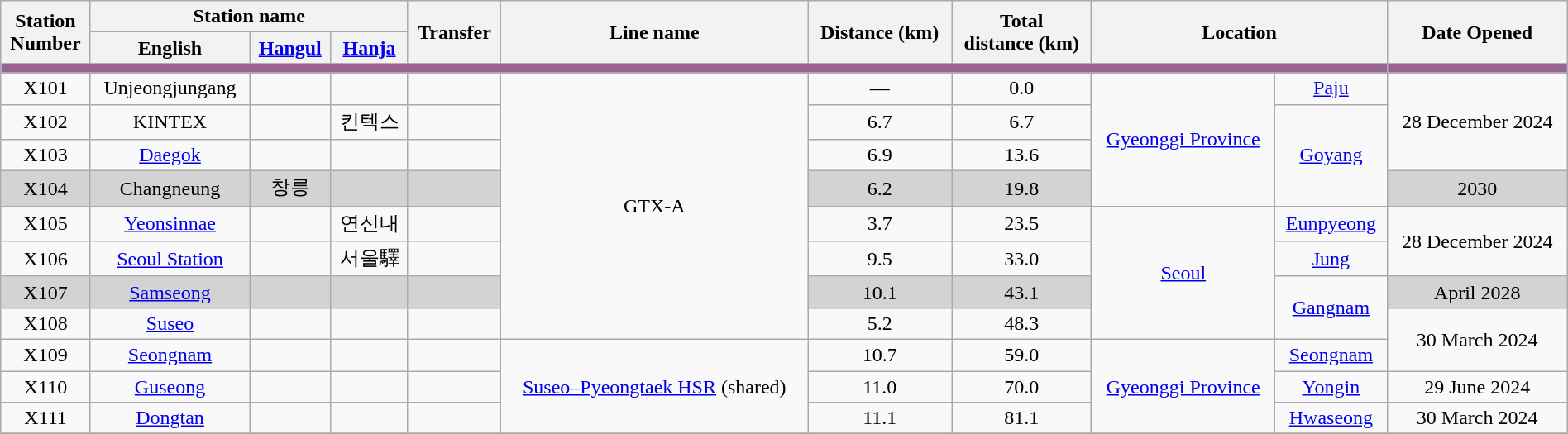<table class="wikitable plainrowheaders" style="text-align:center; width:100%">
<tr>
<th rowspan="2">Station<br>Number</th>
<th colspan="3">Station name</th>
<th rowspan="2">Transfer</th>
<th rowspan="2">Line name</th>
<th rowspan="2">Distance (km)</th>
<th rowspan="2">Total<br>distance (km)</th>
<th rowspan="2" colspan="2">Location</th>
<th rowspan="2">Date Opened</th>
</tr>
<tr>
<th>English</th>
<th><a href='#'>Hangul</a></th>
<th><a href='#'>Hanja</a></th>
</tr>
<tr style="background: #9A6292; height: 2pt">
<td colspan="10"></td>
<td></td>
</tr>
<tr>
<td>X101</td>
<td>Unjeongjungang</td>
<td></td>
<td></td>
<td></td>
<td rowspan="8">GTX-A</td>
<td>—</td>
<td>0.0</td>
<td rowspan="4"><a href='#'>Gyeonggi Province</a></td>
<td><a href='#'>Paju</a></td>
<td rowspan="3">28 December 2024</td>
</tr>
<tr>
<td>X102</td>
<td>KINTEX</td>
<td></td>
<td>킨텍스</td>
<td></td>
<td>6.7</td>
<td>6.7</td>
<td rowspan="3"><a href='#'>Goyang</a></td>
</tr>
<tr>
<td>X103</td>
<td><a href='#'>Daegok</a></td>
<td></td>
<td></td>
<td style="text-align:left"></td>
<td>6.9</td>
<td>13.6</td>
</tr>
<tr>
<td bgcolor="lightgrey">X104</td>
<td bgcolor="lightgrey">Changneung</td>
<td bgcolor="lightgrey">창릉</td>
<td bgcolor="lightgrey"></td>
<td bgcolor="lightgrey"></td>
<td bgcolor="lightgrey">6.2</td>
<td bgcolor="lightgrey">19.8</td>
<td bgcolor="lightgrey">2030</td>
</tr>
<tr>
<td>X105</td>
<td><a href='#'>Yeonsinnae</a></td>
<td></td>
<td>연신내</td>
<td style="text-align:left"></td>
<td>3.7</td>
<td>23.5</td>
<td rowspan="4"><a href='#'>Seoul</a></td>
<td><a href='#'>Eunpyeong</a></td>
<td rowspan="2">28 December 2024</td>
</tr>
<tr>
<td>X106</td>
<td><a href='#'>Seoul Station</a></td>
<td></td>
<td>서울驛</td>
<td style="text-align:left"></td>
<td>9.5</td>
<td>33.0</td>
<td><a href='#'>Jung</a></td>
</tr>
<tr>
<td bgcolor="lightgrey">X107</td>
<td bgcolor="lightgrey"><a href='#'>Samseong</a></td>
<td bgcolor="lightgrey"></td>
<td bgcolor="lightgrey"></td>
<td bgcolor="lightgrey" style="text-align:left"></td>
<td bgcolor="lightgrey">10.1</td>
<td bgcolor="lightgrey">43.1</td>
<td rowspan="2"><a href='#'>Gangnam</a></td>
<td bgcolor="lightgrey">April 2028</td>
</tr>
<tr>
<td>X108</td>
<td><a href='#'>Suseo</a></td>
<td></td>
<td></td>
<td style="text-align:left"></td>
<td>5.2</td>
<td>48.3</td>
<td rowspan="2">30 March 2024</td>
</tr>
<tr>
<td>X109</td>
<td><a href='#'>Seongnam</a></td>
<td></td>
<td></td>
<td style="text-align:left"></td>
<td rowspan="3"><a href='#'>Suseo–Pyeongtaek HSR</a> (shared)</td>
<td>10.7</td>
<td>59.0</td>
<td rowspan="3"><a href='#'>Gyeonggi Province</a></td>
<td><a href='#'>Seongnam</a></td>
</tr>
<tr>
<td>X110</td>
<td><a href='#'>Guseong</a></td>
<td></td>
<td></td>
<td style="text-align:left"></td>
<td>11.0</td>
<td>70.0</td>
<td><a href='#'>Yongin</a></td>
<td>29 June 2024</td>
</tr>
<tr>
<td>X111</td>
<td><a href='#'>Dongtan</a></td>
<td></td>
<td></td>
<td style="text-align:left"></td>
<td>11.1</td>
<td>81.1</td>
<td><a href='#'>Hwaseong</a></td>
<td>30 March 2024</td>
</tr>
<tr>
</tr>
</table>
